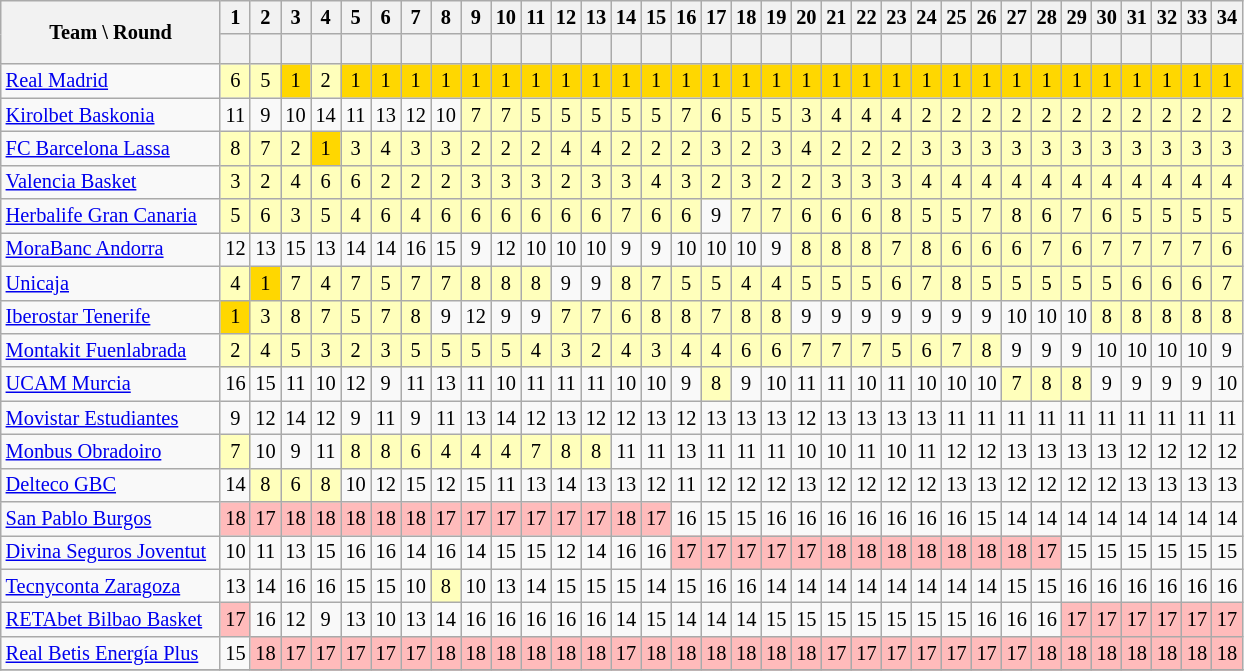<table class="wikitable sortable" style="font-size: 85%; text-align:center; white-space: nowrap;">
<tr>
<th rowspan="2" style="width:140px;">Team \ Round</th>
<th class="unsortable">1</th>
<th class="unsortable">2</th>
<th class="unsortable">3</th>
<th class="unsortable">4</th>
<th class="unsortable">5</th>
<th class="unsortable">6</th>
<th class="unsortable">7</th>
<th class="unsortable">8</th>
<th class="unsortable">9</th>
<th class="unsortable">10</th>
<th class="unsortable">11</th>
<th class="unsortable">12</th>
<th class="unsortable">13</th>
<th class="unsortable">14</th>
<th class="unsortable">15</th>
<th class="unsortable">16</th>
<th class="unsortable">17</th>
<th class="unsortable">18</th>
<th class="unsortable">19</th>
<th class="unsortable">20</th>
<th class="unsortable">21</th>
<th class="unsortable">22</th>
<th class="unsortable">23</th>
<th class="unsortable">24</th>
<th class="unsortable">25</th>
<th class="unsortable">26</th>
<th class="unsortable">27</th>
<th class="unsortable">28</th>
<th class="unsortable">29</th>
<th class="unsortable">30</th>
<th class="unsortable">31</th>
<th class="unsortable">32</th>
<th class="unsortable">33</th>
<th class="unsortable">34</th>
</tr>
<tr style="text-align:center; height:20px;">
<th scope=row></th>
<th></th>
<th></th>
<th></th>
<th></th>
<th></th>
<th></th>
<th></th>
<th></th>
<th></th>
<th></th>
<th></th>
<th></th>
<th></th>
<th></th>
<th></th>
<th></th>
<th></th>
<th></th>
<th></th>
<th></th>
<th></th>
<th></th>
<th></th>
<th></th>
<th></th>
<th></th>
<th></th>
<th></th>
<th></th>
<th></th>
<th></th>
<th></th>
<th></th>
</tr>
<tr>
<td align=left><a href='#'>Real Madrid</a></td>
<td bgcolor=#FFFFBB>6</td>
<td bgcolor=#FFFFBB>5</td>
<td bgcolor=gold>1</td>
<td bgcolor=#FFFFBB>2</td>
<td bgcolor=gold>1</td>
<td bgcolor=gold>1</td>
<td bgcolor=gold>1</td>
<td bgcolor=gold>1</td>
<td bgcolor=gold>1</td>
<td bgcolor=gold>1</td>
<td bgcolor=gold>1</td>
<td bgcolor=gold>1</td>
<td bgcolor=gold>1</td>
<td bgcolor=gold>1</td>
<td bgcolor=gold>1</td>
<td bgcolor=gold>1</td>
<td bgcolor=gold>1</td>
<td bgcolor=gold>1</td>
<td bgcolor=gold>1</td>
<td bgcolor=gold>1</td>
<td bgcolor=gold>1</td>
<td bgcolor=gold>1</td>
<td bgcolor=gold>1</td>
<td bgcolor=gold>1</td>
<td bgcolor=gold>1</td>
<td bgcolor=gold>1</td>
<td bgcolor=gold>1</td>
<td bgcolor=gold>1</td>
<td bgcolor=gold>1</td>
<td bgcolor=gold>1</td>
<td bgcolor=gold>1</td>
<td bgcolor=gold>1</td>
<td bgcolor=gold>1</td>
<td bgcolor=gold>1</td>
</tr>
<tr>
<td align=left><a href='#'>Kirolbet Baskonia</a></td>
<td>11</td>
<td>9</td>
<td>10</td>
<td>14</td>
<td>11</td>
<td>13</td>
<td>12</td>
<td>10</td>
<td bgcolor=#FFFFBB>7</td>
<td bgcolor=#FFFFBB>7</td>
<td bgcolor=#FFFFBB>5</td>
<td bgcolor=#FFFFBB>5</td>
<td bgcolor=#FFFFBB>5</td>
<td bgcolor=#FFFFBB>5</td>
<td bgcolor=#FFFFBB>5</td>
<td bgcolor=#FFFFBB>7</td>
<td bgcolor=#FFFFBB>6</td>
<td bgcolor=#FFFFBB>5</td>
<td bgcolor=#FFFFBB>5</td>
<td bgcolor=#FFFFBB>3</td>
<td bgcolor=#FFFFBB>4</td>
<td bgcolor=#FFFFBB>4</td>
<td bgcolor=#FFFFBB>4</td>
<td bgcolor=#FFFFBB>2</td>
<td bgcolor=#FFFFBB>2</td>
<td bgcolor=#FFFFBB>2</td>
<td bgcolor=#FFFFBB>2</td>
<td bgcolor=#FFFFBB>2</td>
<td bgcolor=#FFFFBB>2</td>
<td bgcolor=#FFFFBB>2</td>
<td bgcolor=#FFFFBB>2</td>
<td bgcolor=#FFFFBB>2</td>
<td bgcolor=#FFFFBB>2</td>
<td bgcolor=#FFFFBB>2</td>
</tr>
<tr>
<td align=left><a href='#'>FC Barcelona Lassa</a></td>
<td bgcolor=#FFFFBB>8</td>
<td bgcolor=#FFFFBB>7</td>
<td bgcolor=#FFFFBB>2</td>
<td bgcolor=gold>1</td>
<td bgcolor=#FFFFBB>3</td>
<td bgcolor=#FFFFBB>4</td>
<td bgcolor=#FFFFBB>3</td>
<td bgcolor=#FFFFBB>3</td>
<td bgcolor=#FFFFBB>2</td>
<td bgcolor=#FFFFBB>2</td>
<td bgcolor=#FFFFBB>2</td>
<td bgcolor=#FFFFBB>4</td>
<td bgcolor=#FFFFBB>4</td>
<td bgcolor=#FFFFBB>2</td>
<td bgcolor=#FFFFBB>2</td>
<td bgcolor=#FFFFBB>2</td>
<td bgcolor=#FFFFBB>3</td>
<td bgcolor=#FFFFBB>2</td>
<td bgcolor=#FFFFBB>3</td>
<td bgcolor=#FFFFBB>4</td>
<td bgcolor=#FFFFBB>2</td>
<td bgcolor=#FFFFBB>2</td>
<td bgcolor=#FFFFBB>2</td>
<td bgcolor=#FFFFBB>3</td>
<td bgcolor=#FFFFBB>3</td>
<td bgcolor=#FFFFBB>3</td>
<td bgcolor=#FFFFBB>3</td>
<td bgcolor=#FFFFBB>3</td>
<td bgcolor=#FFFFBB>3</td>
<td bgcolor=#FFFFBB>3</td>
<td bgcolor=#FFFFBB>3</td>
<td bgcolor=#FFFFBB>3</td>
<td bgcolor=#FFFFBB>3</td>
<td bgcolor=#FFFFBB>3</td>
</tr>
<tr>
<td align=left><a href='#'>Valencia Basket</a></td>
<td bgcolor=#FFFFBB>3</td>
<td bgcolor=#FFFFBB>2</td>
<td bgcolor=#FFFFBB>4</td>
<td bgcolor=#FFFFBB>6</td>
<td bgcolor=#FFFFBB>6</td>
<td bgcolor=#FFFFBB>2</td>
<td bgcolor=#FFFFBB>2</td>
<td bgcolor=#FFFFBB>2</td>
<td bgcolor=#FFFFBB>3</td>
<td bgcolor=#FFFFBB>3</td>
<td bgcolor=#FFFFBB>3</td>
<td bgcolor=#FFFFBB>2</td>
<td bgcolor=#FFFFBB>3</td>
<td bgcolor=#FFFFBB>3</td>
<td bgcolor=#FFFFBB>4</td>
<td bgcolor=#FFFFBB>3</td>
<td bgcolor=#FFFFBB>2</td>
<td bgcolor=#FFFFBB>3</td>
<td bgcolor=#FFFFBB>2</td>
<td bgcolor=#FFFFBB>2</td>
<td bgcolor=#FFFFBB>3</td>
<td bgcolor=#FFFFBB>3</td>
<td bgcolor=#FFFFBB>3</td>
<td bgcolor=#FFFFBB>4</td>
<td bgcolor=#FFFFBB>4</td>
<td bgcolor=#FFFFBB>4</td>
<td bgcolor=#FFFFBB>4</td>
<td bgcolor=#FFFFBB>4</td>
<td bgcolor=#FFFFBB>4</td>
<td bgcolor=#FFFFBB>4</td>
<td bgcolor=#FFFFBB>4</td>
<td bgcolor=#FFFFBB>4</td>
<td bgcolor=#FFFFBB>4</td>
<td bgcolor=#FFFFBB>4</td>
</tr>
<tr>
<td align=left><a href='#'>Herbalife Gran Canaria</a></td>
<td bgcolor=#FFFFBB>5</td>
<td bgcolor=#FFFFBB>6</td>
<td bgcolor=#FFFFBB>3</td>
<td bgcolor=#FFFFBB>5</td>
<td bgcolor=#FFFFBB>4</td>
<td bgcolor=#FFFFBB>6</td>
<td bgcolor=#FFFFBB>4</td>
<td bgcolor=#FFFFBB>6</td>
<td bgcolor=#FFFFBB>6</td>
<td bgcolor=#FFFFBB>6</td>
<td bgcolor=#FFFFBB>6</td>
<td bgcolor=#FFFFBB>6</td>
<td bgcolor=#FFFFBB>6</td>
<td bgcolor=#FFFFBB>7</td>
<td bgcolor=#FFFFBB>6</td>
<td bgcolor=#FFFFBB>6</td>
<td>9</td>
<td bgcolor=#FFFFBB>7</td>
<td bgcolor=#FFFFBB>7</td>
<td bgcolor=#FFFFBB>6</td>
<td bgcolor=#FFFFBB>6</td>
<td bgcolor=#FFFFBB>6</td>
<td bgcolor=#FFFFBB>8</td>
<td bgcolor=#FFFFBB>5</td>
<td bgcolor=#FFFFBB>5</td>
<td bgcolor=#FFFFBB>7</td>
<td bgcolor=#FFFFBB>8</td>
<td bgcolor=#FFFFBB>6</td>
<td bgcolor=#FFFFBB>7</td>
<td bgcolor=#FFFFBB>6</td>
<td bgcolor=#FFFFBB>5</td>
<td bgcolor=#FFFFBB>5</td>
<td bgcolor=#FFFFBB>5</td>
<td bgcolor=#FFFFBB>5</td>
</tr>
<tr>
<td align=left><a href='#'>MoraBanc Andorra</a></td>
<td>12</td>
<td>13</td>
<td>15</td>
<td>13</td>
<td>14</td>
<td>14</td>
<td>16</td>
<td>15</td>
<td>9</td>
<td>12</td>
<td>10</td>
<td>10</td>
<td>10</td>
<td>9</td>
<td>9</td>
<td>10</td>
<td>10</td>
<td>10</td>
<td>9</td>
<td bgcolor=#FFFFBB>8</td>
<td bgcolor=#FFFFBB>8</td>
<td bgcolor=#FFFFBB>8</td>
<td bgcolor=#FFFFBB>7</td>
<td bgcolor=#FFFFBB>8</td>
<td bgcolor=#FFFFBB>6</td>
<td bgcolor=#FFFFBB>6</td>
<td bgcolor=#FFFFBB>6</td>
<td bgcolor=#FFFFBB>7</td>
<td bgcolor=#FFFFBB>6</td>
<td bgcolor=#FFFFBB>7</td>
<td bgcolor=#FFFFBB>7</td>
<td bgcolor=#FFFFBB>7</td>
<td bgcolor=#FFFFBB>7</td>
<td bgcolor=#FFFFBB>6</td>
</tr>
<tr>
<td align=left><a href='#'>Unicaja</a></td>
<td bgcolor=#FFFFBB>4</td>
<td bgcolor=gold>1</td>
<td bgcolor=#FFFFBB>7</td>
<td bgcolor=#FFFFBB>4</td>
<td bgcolor=#FFFFBB>7</td>
<td bgcolor=#FFFFBB>5</td>
<td bgcolor=#FFFFBB>7</td>
<td bgcolor=#FFFFBB>7</td>
<td bgcolor=#FFFFBB>8</td>
<td bgcolor=#FFFFBB>8</td>
<td bgcolor=#FFFFBB>8</td>
<td>9</td>
<td>9</td>
<td bgcolor=#FFFFBB>8</td>
<td bgcolor=#FFFFBB>7</td>
<td bgcolor=#FFFFBB>5</td>
<td bgcolor=#FFFFBB>5</td>
<td bgcolor=#FFFFBB>4</td>
<td bgcolor=#FFFFBB>4</td>
<td bgcolor=#FFFFBB>5</td>
<td bgcolor=#FFFFBB>5</td>
<td bgcolor=#FFFFBB>5</td>
<td bgcolor=#FFFFBB>6</td>
<td bgcolor=#FFFFBB>7</td>
<td bgcolor=#FFFFBB>8</td>
<td bgcolor=#FFFFBB>5</td>
<td bgcolor=#FFFFBB>5</td>
<td bgcolor=#FFFFBB>5</td>
<td bgcolor=#FFFFBB>5</td>
<td bgcolor=#FFFFBB>5</td>
<td bgcolor=#FFFFBB>6</td>
<td bgcolor=#FFFFBB>6</td>
<td bgcolor=#FFFFBB>6</td>
<td bgcolor=#FFFFBB>7</td>
</tr>
<tr>
<td align=left><a href='#'>Iberostar Tenerife</a></td>
<td bgcolor=gold>1</td>
<td bgcolor=#FFFFBB>3</td>
<td bgcolor=#FFFFBB>8</td>
<td bgcolor=#FFFFBB>7</td>
<td bgcolor=#FFFFBB>5</td>
<td bgcolor=#FFFFBB>7</td>
<td bgcolor=#FFFFBB>8</td>
<td>9</td>
<td>12</td>
<td>9</td>
<td>9</td>
<td bgcolor=#FFFFBB>7</td>
<td bgcolor=#FFFFBB>7</td>
<td bgcolor=#FFFFBB>6</td>
<td bgcolor=#FFFFBB>8</td>
<td bgcolor=#FFFFBB>8</td>
<td bgcolor=#FFFFBB>7</td>
<td bgcolor=#FFFFBB>8</td>
<td bgcolor=#FFFFBB>8</td>
<td>9</td>
<td>9</td>
<td>9</td>
<td>9</td>
<td>9</td>
<td>9</td>
<td>9</td>
<td>10</td>
<td>10</td>
<td>10</td>
<td bgcolor=#FFFFBB>8</td>
<td bgcolor=#FFFFBB>8</td>
<td bgcolor=#FFFFBB>8</td>
<td bgcolor=#FFFFBB>8</td>
<td bgcolor=#FFFFBB>8</td>
</tr>
<tr>
<td align=left><a href='#'>Montakit Fuenlabrada</a></td>
<td bgcolor=#FFFFBB>2</td>
<td bgcolor=#FFFFBB>4</td>
<td bgcolor=#FFFFBB>5</td>
<td bgcolor=#FFFFBB>3</td>
<td bgcolor=#FFFFBB>2</td>
<td bgcolor=#FFFFBB>3</td>
<td bgcolor=#FFFFBB>5</td>
<td bgcolor=#FFFFBB>5</td>
<td bgcolor=#FFFFBB>5</td>
<td bgcolor=#FFFFBB>5</td>
<td bgcolor=#FFFFBB>4</td>
<td bgcolor=#FFFFBB>3</td>
<td bgcolor=#FFFFBB>2</td>
<td bgcolor=#FFFFBB>4</td>
<td bgcolor=#FFFFBB>3</td>
<td bgcolor=#FFFFBB>4</td>
<td bgcolor=#FFFFBB>4</td>
<td bgcolor=#FFFFBB>6</td>
<td bgcolor=#FFFFBB>6</td>
<td bgcolor=#FFFFBB>7</td>
<td bgcolor=#FFFFBB>7</td>
<td bgcolor=#FFFFBB>7</td>
<td bgcolor=#FFFFBB>5</td>
<td bgcolor=#FFFFBB>6</td>
<td bgcolor=#FFFFBB>7</td>
<td bgcolor=#FFFFBB>8</td>
<td>9</td>
<td>9</td>
<td>9</td>
<td>10</td>
<td>10</td>
<td>10</td>
<td>10</td>
<td>9</td>
</tr>
<tr>
<td align=left><a href='#'>UCAM Murcia</a></td>
<td>16</td>
<td>15</td>
<td>11</td>
<td>10</td>
<td>12</td>
<td>9</td>
<td>11</td>
<td>13</td>
<td>11</td>
<td>10</td>
<td>11</td>
<td>11</td>
<td>11</td>
<td>10</td>
<td>10</td>
<td>9</td>
<td bgcolor=#FFFFBB>8</td>
<td>9</td>
<td>10</td>
<td>11</td>
<td>11</td>
<td>10</td>
<td>11</td>
<td>10</td>
<td>10</td>
<td>10</td>
<td bgcolor=#FFFFBB>7</td>
<td bgcolor=#FFFFBB>8</td>
<td bgcolor=#FFFFBB>8</td>
<td>9</td>
<td>9</td>
<td>9</td>
<td>9</td>
<td>10</td>
</tr>
<tr>
<td align=left><a href='#'>Movistar Estudiantes</a></td>
<td>9</td>
<td>12</td>
<td>14</td>
<td>12</td>
<td>9</td>
<td>11</td>
<td>9</td>
<td>11</td>
<td>13</td>
<td>14</td>
<td>12</td>
<td>13</td>
<td>12</td>
<td>12</td>
<td>13</td>
<td>12</td>
<td>13</td>
<td>13</td>
<td>13</td>
<td>12</td>
<td>13</td>
<td>13</td>
<td>13</td>
<td>13</td>
<td>11</td>
<td>11</td>
<td>11</td>
<td>11</td>
<td>11</td>
<td>11</td>
<td>11</td>
<td>11</td>
<td>11</td>
<td>11</td>
</tr>
<tr>
<td align=left><a href='#'>Monbus Obradoiro</a></td>
<td bgcolor=#FFFFBB>7</td>
<td>10</td>
<td>9</td>
<td>11</td>
<td bgcolor=#FFFFBB>8</td>
<td bgcolor=#FFFFBB>8</td>
<td bgcolor=#FFFFBB>6</td>
<td bgcolor=#FFFFBB>4</td>
<td bgcolor=#FFFFBB>4</td>
<td bgcolor=#FFFFBB>4</td>
<td bgcolor=#FFFFBB>7</td>
<td bgcolor=#FFFFBB>8</td>
<td bgcolor=#FFFFBB>8</td>
<td>11</td>
<td>11</td>
<td>13</td>
<td>11</td>
<td>11</td>
<td>11</td>
<td>10</td>
<td>10</td>
<td>11</td>
<td>10</td>
<td>11</td>
<td>12</td>
<td>12</td>
<td>13</td>
<td>13</td>
<td>13</td>
<td>13</td>
<td>12</td>
<td>12</td>
<td>12</td>
<td>12</td>
</tr>
<tr>
<td align=left><a href='#'>Delteco GBC</a></td>
<td>14</td>
<td bgcolor=#FFFFBB>8</td>
<td bgcolor=#FFFFBB>6</td>
<td bgcolor=#FFFFBB>8</td>
<td>10</td>
<td>12</td>
<td>15</td>
<td>12</td>
<td>15</td>
<td>11</td>
<td>13</td>
<td>14</td>
<td>13</td>
<td>13</td>
<td>12</td>
<td>11</td>
<td>12</td>
<td>12</td>
<td>12</td>
<td>13</td>
<td>12</td>
<td>12</td>
<td>12</td>
<td>12</td>
<td>13</td>
<td>13</td>
<td>12</td>
<td>12</td>
<td>12</td>
<td>12</td>
<td>13</td>
<td>13</td>
<td>13</td>
<td>13</td>
</tr>
<tr>
<td align=left><a href='#'>San Pablo Burgos</a></td>
<td bgcolor=#FFBBBB>18</td>
<td bgcolor=#FFBBBB>17</td>
<td bgcolor=#FFBBBB>18</td>
<td bgcolor=#FFBBBB>18</td>
<td bgcolor=#FFBBBB>18</td>
<td bgcolor=#FFBBBB>18</td>
<td bgcolor=#FFBBBB>18</td>
<td bgcolor=#FFBBBB>17</td>
<td bgcolor=#FFBBBB>17</td>
<td bgcolor=#FFBBBB>17</td>
<td bgcolor=#FFBBBB>17</td>
<td bgcolor=#FFBBBB>17</td>
<td bgcolor=#FFBBBB>17</td>
<td bgcolor=#FFBBBB>18</td>
<td bgcolor=#FFBBBB>17</td>
<td>16</td>
<td>15</td>
<td>15</td>
<td>16</td>
<td>16</td>
<td>16</td>
<td>16</td>
<td>16</td>
<td>16</td>
<td>16</td>
<td>15</td>
<td>14</td>
<td>14</td>
<td>14</td>
<td>14</td>
<td>14</td>
<td>14</td>
<td>14</td>
<td>14</td>
</tr>
<tr>
<td align=left><a href='#'>Divina Seguros Joventut</a></td>
<td>10</td>
<td>11</td>
<td>13</td>
<td>15</td>
<td>16</td>
<td>16</td>
<td>14</td>
<td>16</td>
<td>14</td>
<td>15</td>
<td>15</td>
<td>12</td>
<td>14</td>
<td>16</td>
<td>16</td>
<td bgcolor=#FFBBBB>17</td>
<td bgcolor=#FFBBBB>17</td>
<td bgcolor=#FFBBBB>17</td>
<td bgcolor=#FFBBBB>17</td>
<td bgcolor=#FFBBBB>17</td>
<td bgcolor=#FFBBBB>18</td>
<td bgcolor=#FFBBBB>18</td>
<td bgcolor=#FFBBBB>18</td>
<td bgcolor=#FFBBBB>18</td>
<td bgcolor=#FFBBBB>18</td>
<td bgcolor=#FFBBBB>18</td>
<td bgcolor=#FFBBBB>18</td>
<td bgcolor=#FFBBBB>17</td>
<td>15</td>
<td>15</td>
<td>15</td>
<td>15</td>
<td>15</td>
<td>15</td>
</tr>
<tr>
<td align=left><a href='#'>Tecnyconta Zaragoza</a></td>
<td>13</td>
<td>14</td>
<td>16</td>
<td>16</td>
<td>15</td>
<td>15</td>
<td>10</td>
<td bgcolor=#FFFFBB>8</td>
<td>10</td>
<td>13</td>
<td>14</td>
<td>15</td>
<td>15</td>
<td>15</td>
<td>14</td>
<td>15</td>
<td>16</td>
<td>16</td>
<td>14</td>
<td>14</td>
<td>14</td>
<td>14</td>
<td>14</td>
<td>14</td>
<td>14</td>
<td>14</td>
<td>15</td>
<td>15</td>
<td>16</td>
<td>16</td>
<td>16</td>
<td>16</td>
<td>16</td>
<td>16</td>
</tr>
<tr>
<td align=left><a href='#'>RETAbet Bilbao Basket</a></td>
<td bgcolor=#FFBBBB>17</td>
<td>16</td>
<td>12</td>
<td>9</td>
<td>13</td>
<td>10</td>
<td>13</td>
<td>14</td>
<td>16</td>
<td>16</td>
<td>16</td>
<td>16</td>
<td>16</td>
<td>14</td>
<td>15</td>
<td>14</td>
<td>14</td>
<td>14</td>
<td>15</td>
<td>15</td>
<td>15</td>
<td>15</td>
<td>15</td>
<td>15</td>
<td>15</td>
<td>16</td>
<td>16</td>
<td>16</td>
<td bgcolor=#FFBBBB>17</td>
<td bgcolor=#FFBBBB>17</td>
<td bgcolor=#FFBBBB>17</td>
<td bgcolor=#FFBBBB>17</td>
<td bgcolor=#FFBBBB>17</td>
<td bgcolor=#FFBBBB>17</td>
</tr>
<tr>
<td align=left><a href='#'>Real Betis Energía Plus</a></td>
<td>15</td>
<td bgcolor=#FFBBBB>18</td>
<td bgcolor=#FFBBBB>17</td>
<td bgcolor=#FFBBBB>17</td>
<td bgcolor=#FFBBBB>17</td>
<td bgcolor=#FFBBBB>17</td>
<td bgcolor=#FFBBBB>17</td>
<td bgcolor=#FFBBBB>18</td>
<td bgcolor=#FFBBBB>18</td>
<td bgcolor=#FFBBBB>18</td>
<td bgcolor=#FFBBBB>18</td>
<td bgcolor=#FFBBBB>18</td>
<td bgcolor=#FFBBBB>18</td>
<td bgcolor=#FFBBBB>17</td>
<td bgcolor=#FFBBBB>18</td>
<td bgcolor=#FFBBBB>18</td>
<td bgcolor=#FFBBBB>18</td>
<td bgcolor=#FFBBBB>18</td>
<td bgcolor=#FFBBBB>18</td>
<td bgcolor=#FFBBBB>18</td>
<td bgcolor=#FFBBBB>17</td>
<td bgcolor=#FFBBBB>17</td>
<td bgcolor=#FFBBBB>17</td>
<td bgcolor=#FFBBBB>17</td>
<td bgcolor=#FFBBBB>17</td>
<td bgcolor=#FFBBBB>17</td>
<td bgcolor=#FFBBBB>17</td>
<td bgcolor=#FFBBBB>18</td>
<td bgcolor=#FFBBBB>18</td>
<td bgcolor=#FFBBBB>18</td>
<td bgcolor=#FFBBBB>18</td>
<td bgcolor=#FFBBBB>18</td>
<td bgcolor=#FFBBBB>18</td>
<td bgcolor=#FFBBBB>18</td>
</tr>
<tr>
</tr>
</table>
